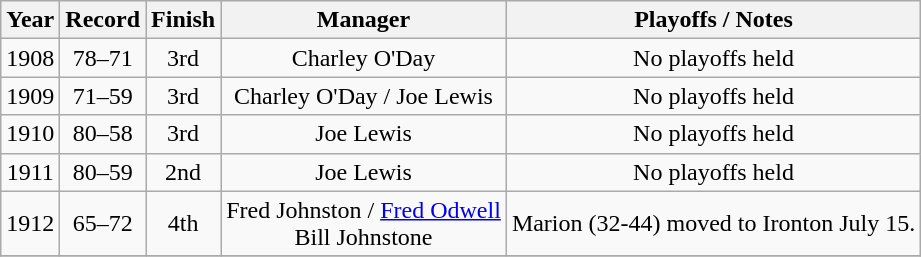<table class="wikitable">
<tr style="background: #F2F2F2;">
<th>Year</th>
<th>Record</th>
<th>Finish</th>
<th>Manager</th>
<th>Playoffs / Notes</th>
</tr>
<tr align=center>
<td>1908</td>
<td>78–71</td>
<td>3rd</td>
<td>Charley O'Day</td>
<td>No playoffs held</td>
</tr>
<tr align=center>
<td>1909</td>
<td>71–59</td>
<td>3rd</td>
<td>Charley O'Day / Joe Lewis</td>
<td>No playoffs held</td>
</tr>
<tr align=center>
<td>1910</td>
<td>80–58</td>
<td>3rd</td>
<td>Joe Lewis</td>
<td>No playoffs held</td>
</tr>
<tr align=center>
<td>1911</td>
<td>80–59</td>
<td>2nd</td>
<td>Joe Lewis</td>
<td>No playoffs held</td>
</tr>
<tr align=center>
<td>1912</td>
<td>65–72</td>
<td>4th</td>
<td>Fred Johnston / <a href='#'>Fred Odwell</a><br> Bill Johnstone</td>
<td>Marion (32-44) moved to Ironton July 15.</td>
</tr>
<tr align=center>
</tr>
</table>
